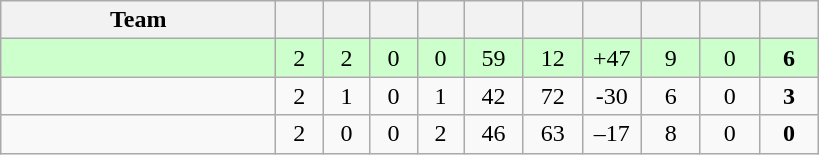<table class="wikitable" style="text-align:center;">
<tr>
<th style="width:11.0em;">Team</th>
<th style="width:1.5em;"></th>
<th style="width:1.5em;"></th>
<th style="width:1.5em;"></th>
<th style="width:1.5em;"></th>
<th style="width:2.0em;"></th>
<th style="width:2.0em;"></th>
<th style="width:2.0em;"></th>
<th style="width:2.0em;"></th>
<th style="width:2.0em;"></th>
<th style="width:2.0em;"></th>
</tr>
<tr bgcolor=#cfc>
<td align="left"></td>
<td>2</td>
<td>2</td>
<td>0</td>
<td>0</td>
<td>59</td>
<td>12</td>
<td>+47</td>
<td>9</td>
<td>0</td>
<td><strong>6</strong></td>
</tr>
<tr>
<td align="left"></td>
<td>2</td>
<td>1</td>
<td>0</td>
<td>1</td>
<td>42</td>
<td>72</td>
<td>-30</td>
<td>6</td>
<td>0</td>
<td><strong>3</strong></td>
</tr>
<tr>
<td align="left"></td>
<td>2</td>
<td>0</td>
<td>0</td>
<td>2</td>
<td>46</td>
<td>63</td>
<td>–17</td>
<td>8</td>
<td>0</td>
<td><strong>0</strong></td>
</tr>
</table>
